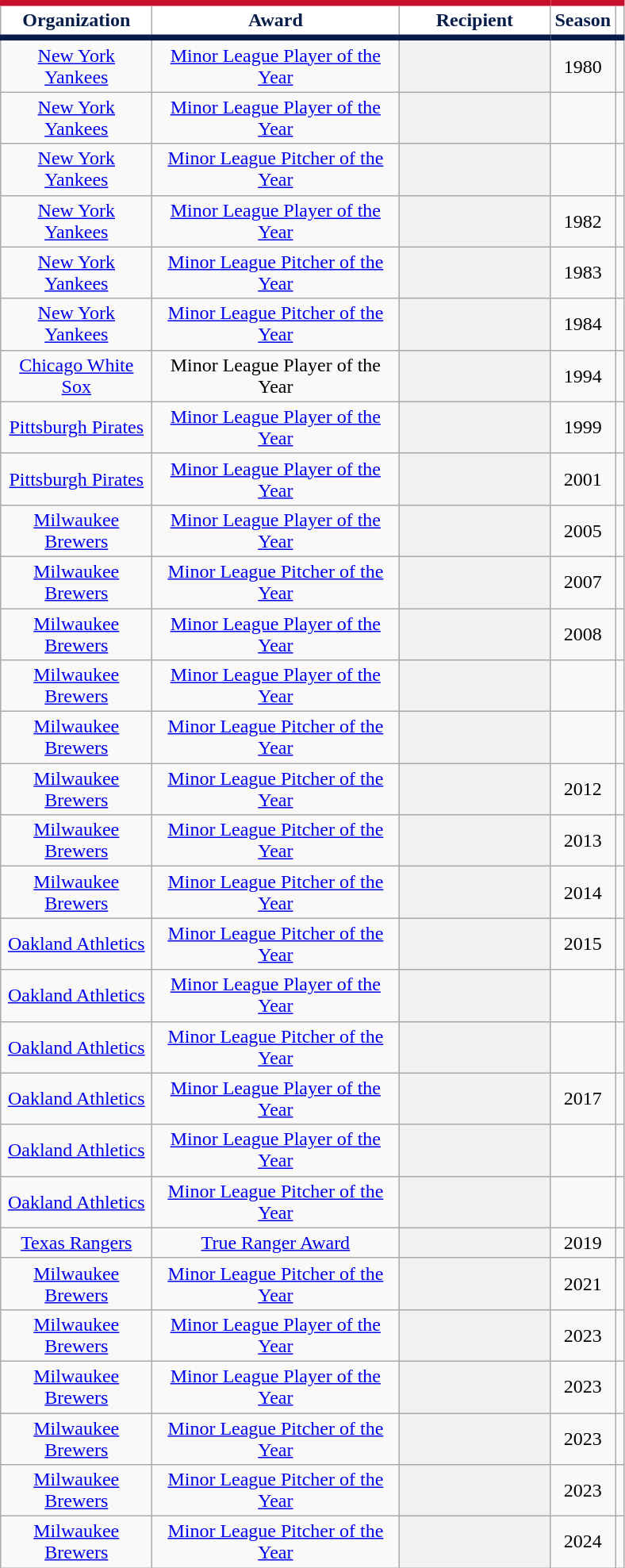<table class="wikitable sortable plainrowheaders" style="text-align:center">
<tr>
<th width="120px" scope="col" style="background-color:#ffffff; border-top:#c8102e 5px solid; border-bottom:#071d49 5px solid; color:#071d49">Organization</th>
<th width="200px" scope="col" style="background-color:#ffffff; border-top:#c8102e 5px solid; border-bottom:#071d49 5px solid; color:#071d49">Award</th>
<th width="120px" scope="col" style="background-color:#ffffff; border-top:#c8102e 5px solid; border-bottom:#071d49 5px solid; color:#071d49">Recipient</th>
<th scope="col" style="background-color:#ffffff; border-top:#c8102e 5px solid; border-bottom:#071d49 5px solid; color:#071d49">Season</th>
<th class="unsortable" scope="col" style="background-color:#ffffff; border-top:#c8102e 5px solid; border-bottom:#071d49 5px solid; color:#071d49"></th>
</tr>
<tr>
<td><a href='#'>New York Yankees</a></td>
<td><a href='#'>Minor League Player of the Year</a></td>
<th scope="row" style="text-align:center"></th>
<td>1980</td>
<td></td>
</tr>
<tr>
<td><a href='#'>New York Yankees</a></td>
<td><a href='#'>Minor League Player of the Year</a></td>
<th scope="row" style="text-align:center"></th>
<td></td>
<td></td>
</tr>
<tr>
<td><a href='#'>New York Yankees</a></td>
<td><a href='#'>Minor League Pitcher of the Year</a></td>
<th scope="row" style="text-align:center"></th>
<td></td>
<td></td>
</tr>
<tr>
<td><a href='#'>New York Yankees</a></td>
<td><a href='#'>Minor League Player of the Year</a></td>
<th scope="row" style="text-align:center"></th>
<td>1982</td>
<td></td>
</tr>
<tr>
<td><a href='#'>New York Yankees</a></td>
<td><a href='#'>Minor League Pitcher of the Year</a></td>
<th scope="row" style="text-align:center"></th>
<td>1983</td>
<td></td>
</tr>
<tr>
<td><a href='#'>New York Yankees</a></td>
<td><a href='#'>Minor League Pitcher of the Year</a></td>
<th scope="row" style="text-align:center"></th>
<td>1984</td>
<td></td>
</tr>
<tr>
<td><a href='#'>Chicago White Sox</a></td>
<td>Minor League Player of the Year</td>
<th scope="row" style="text-align:center"></th>
<td>1994</td>
<td></td>
</tr>
<tr>
<td><a href='#'>Pittsburgh Pirates</a></td>
<td><a href='#'>Minor League Player of the Year</a></td>
<th scope="row" style="text-align:center"></th>
<td>1999</td>
<td></td>
</tr>
<tr>
<td><a href='#'>Pittsburgh Pirates</a></td>
<td><a href='#'>Minor League Player of the Year</a></td>
<th scope="row" style="text-align:center"></th>
<td>2001</td>
<td></td>
</tr>
<tr>
<td><a href='#'>Milwaukee Brewers</a></td>
<td><a href='#'>Minor League Player of the Year</a></td>
<th scope="row" style="text-align:center"></th>
<td>2005</td>
<td></td>
</tr>
<tr>
<td><a href='#'>Milwaukee Brewers</a></td>
<td><a href='#'>Minor League Pitcher of the Year</a></td>
<th scope="row" style="text-align:center"></th>
<td>2007</td>
<td></td>
</tr>
<tr>
<td><a href='#'>Milwaukee Brewers</a></td>
<td><a href='#'>Minor League Player of the Year</a></td>
<th scope="row" style="text-align:center"></th>
<td>2008</td>
<td></td>
</tr>
<tr>
<td><a href='#'>Milwaukee Brewers</a></td>
<td><a href='#'>Minor League Player of the Year</a></td>
<th scope="row" style="text-align:center"></th>
<td></td>
<td></td>
</tr>
<tr>
<td><a href='#'>Milwaukee Brewers</a></td>
<td><a href='#'>Minor League Pitcher of the Year</a></td>
<th scope="row" style="text-align:center"></th>
<td></td>
<td></td>
</tr>
<tr>
<td><a href='#'>Milwaukee Brewers</a></td>
<td><a href='#'>Minor League Pitcher of the Year</a></td>
<th scope="row" style="text-align:center"></th>
<td>2012</td>
<td></td>
</tr>
<tr>
<td><a href='#'>Milwaukee Brewers</a></td>
<td><a href='#'>Minor League Pitcher of the Year</a></td>
<th scope="row" style="text-align:center"></th>
<td>2013</td>
<td></td>
</tr>
<tr>
<td><a href='#'>Milwaukee Brewers</a></td>
<td><a href='#'>Minor League Pitcher of the Year</a></td>
<th scope="row" style="text-align:center"></th>
<td>2014</td>
<td></td>
</tr>
<tr>
<td><a href='#'>Oakland Athletics</a></td>
<td><a href='#'>Minor League Pitcher of the Year</a></td>
<th scope="row" style="text-align:center"></th>
<td>2015</td>
<td></td>
</tr>
<tr>
<td><a href='#'>Oakland Athletics</a></td>
<td><a href='#'>Minor League Player of the Year</a></td>
<th scope="row" style="text-align:center"></th>
<td></td>
<td></td>
</tr>
<tr>
<td><a href='#'>Oakland Athletics</a></td>
<td><a href='#'>Minor League Pitcher of the Year</a></td>
<th scope="row" style="text-align:center"></th>
<td></td>
<td></td>
</tr>
<tr>
<td><a href='#'>Oakland Athletics</a></td>
<td><a href='#'>Minor League Player of the Year</a></td>
<th scope="row" style="text-align:center"></th>
<td>2017</td>
<td></td>
</tr>
<tr>
<td><a href='#'>Oakland Athletics</a></td>
<td><a href='#'>Minor League Player of the Year</a></td>
<th scope="row" style="text-align:center"></th>
<td></td>
<td></td>
</tr>
<tr>
<td><a href='#'>Oakland Athletics</a></td>
<td><a href='#'>Minor League Pitcher of the Year</a></td>
<th scope="row" style="text-align:center"></th>
<td></td>
<td></td>
</tr>
<tr>
<td><a href='#'>Texas Rangers</a></td>
<td><a href='#'>True Ranger Award</a></td>
<th scope="row" style="text-align:center"></th>
<td>2019</td>
<td></td>
</tr>
<tr>
<td><a href='#'>Milwaukee Brewers</a></td>
<td><a href='#'>Minor League Pitcher of the Year</a></td>
<th scope="row" style="text-align:center"></th>
<td>2021</td>
<td></td>
</tr>
<tr>
<td><a href='#'>Milwaukee Brewers</a></td>
<td><a href='#'>Minor League Player of the Year</a></td>
<th scope="row" style="text-align:center"></th>
<td>2023</td>
<td></td>
</tr>
<tr>
<td><a href='#'>Milwaukee Brewers</a></td>
<td><a href='#'>Minor League Player of the Year</a></td>
<th scope="row" style="text-align:center"></th>
<td>2023</td>
<td></td>
</tr>
<tr>
<td><a href='#'>Milwaukee Brewers</a></td>
<td><a href='#'>Minor League Pitcher of the Year</a></td>
<th scope="row" style="text-align:center"></th>
<td>2023</td>
<td></td>
</tr>
<tr>
<td><a href='#'>Milwaukee Brewers</a></td>
<td><a href='#'>Minor League Pitcher of the Year</a></td>
<th scope="row" style="text-align:center"></th>
<td>2023</td>
<td></td>
</tr>
<tr>
<td><a href='#'>Milwaukee Brewers</a></td>
<td><a href='#'>Minor League Pitcher of the Year</a></td>
<th scope="row" style="text-align:center"></th>
<td>2024</td>
<td></td>
</tr>
</table>
